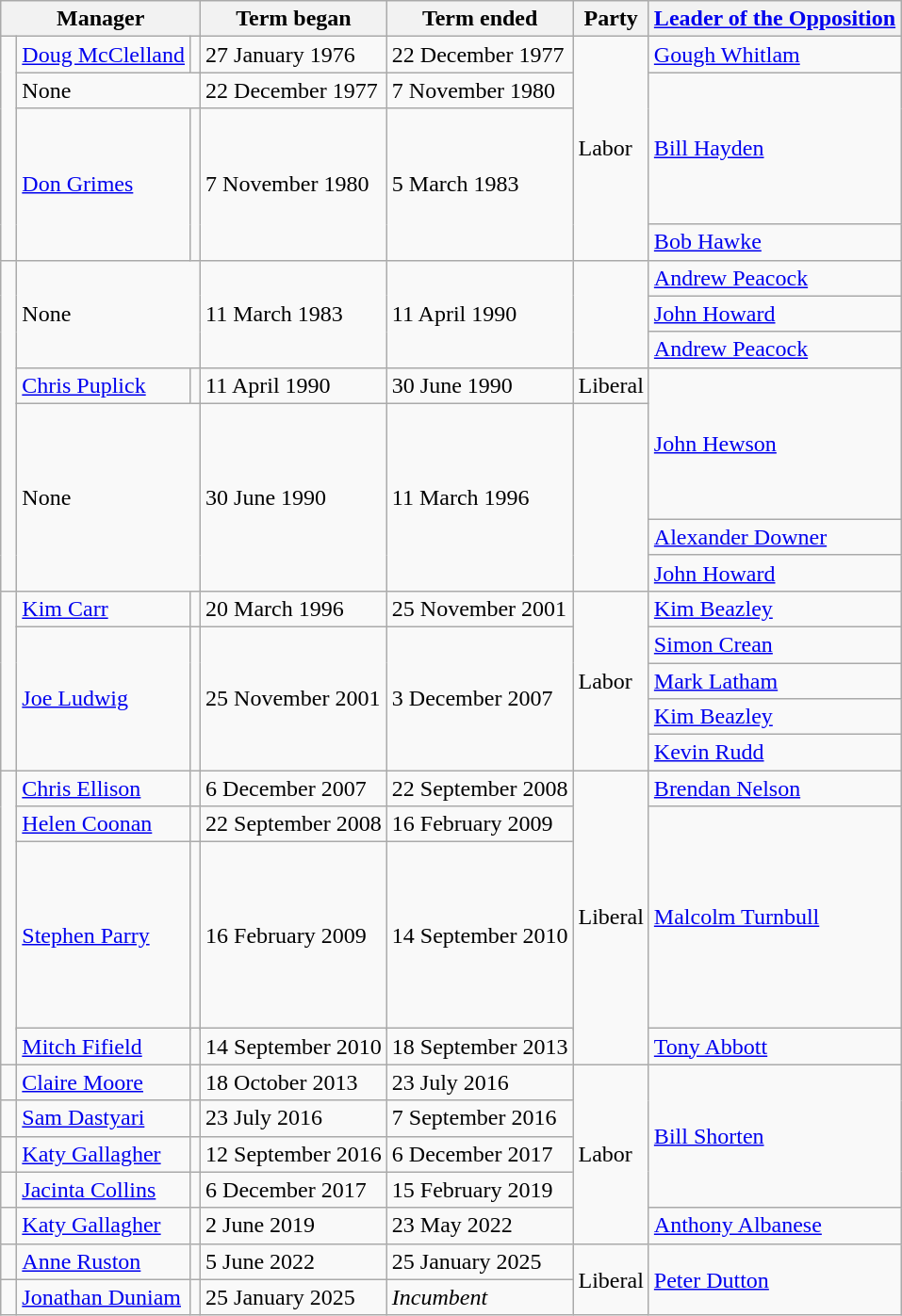<table class=wikitable>
<tr>
<th colspan=3 valign=top>Manager</th>
<th valign=top>Term began</th>
<th valign=top>Term ended</th>
<th valign=top>Party</th>
<th valign=top><a href='#'>Leader of the Opposition</a></th>
</tr>
<tr>
<td rowspan=4 > </td>
<td><a href='#'>Doug McClelland</a></td>
<td></td>
<td>27 January 1976</td>
<td>22 December 1977</td>
<td rowspan=4>Labor</td>
<td><a href='#'>Gough Whitlam</a></td>
</tr>
<tr>
<td colspan=2>None</td>
<td>22 December 1977</td>
<td>7 November 1980</td>
<td rowspan=2 height=100px><a href='#'>Bill Hayden</a></td>
</tr>
<tr>
<td rowspan=2><a href='#'>Don Grimes</a></td>
<td rowspan=2></td>
<td rowspan=2>7 November 1980</td>
<td rowspan=2>5 March 1983</td>
</tr>
<tr>
<td><a href='#'>Bob Hawke</a></td>
</tr>
<tr>
<td rowspan=7 ></td>
<td colspan=2 rowspan=3>None</td>
<td rowspan=3>11 March 1983</td>
<td rowspan=3>11 April 1990</td>
<td rowspan=3></td>
<td><a href='#'>Andrew Peacock</a></td>
</tr>
<tr>
<td><a href='#'>John Howard</a></td>
</tr>
<tr>
<td><a href='#'>Andrew Peacock</a></td>
</tr>
<tr>
<td><a href='#'>Chris Puplick</a></td>
<td></td>
<td>11 April 1990</td>
<td>30 June 1990</td>
<td>Liberal</td>
<td rowspan=2 height=100px><a href='#'>John Hewson</a></td>
</tr>
<tr>
<td colspan=2 rowspan=3>None</td>
<td rowspan=3>30 June 1990</td>
<td rowspan=3>11 March 1996</td>
<td rowspan=3></td>
</tr>
<tr>
<td><a href='#'>Alexander Downer</a></td>
</tr>
<tr>
<td><a href='#'>John Howard</a></td>
</tr>
<tr>
<td rowspan=5 ></td>
<td><a href='#'>Kim Carr</a></td>
<td></td>
<td>20 March 1996</td>
<td>25 November 2001</td>
<td rowspan=5>Labor</td>
<td><a href='#'>Kim Beazley</a></td>
</tr>
<tr>
<td rowspan=4><a href='#'>Joe Ludwig</a></td>
<td rowspan=4></td>
<td rowspan=4>25 November 2001</td>
<td rowspan=4>3 December 2007</td>
<td><a href='#'>Simon Crean</a></td>
</tr>
<tr>
<td><a href='#'>Mark Latham</a></td>
</tr>
<tr>
<td><a href='#'>Kim Beazley</a></td>
</tr>
<tr>
<td><a href='#'>Kevin Rudd</a></td>
</tr>
<tr>
<td rowspan=5 ></td>
<td><a href='#'>Chris Ellison</a></td>
<td></td>
<td>6 December 2007</td>
<td>22 September 2008</td>
<td rowspan=5>Liberal</td>
<td><a href='#'>Brendan Nelson</a></td>
</tr>
<tr>
<td><a href='#'>Helen Coonan</a></td>
<td></td>
<td>22 September 2008</td>
<td>16 February 2009</td>
<td rowspan=2 height=150px><a href='#'>Malcolm Turnbull</a></td>
</tr>
<tr>
<td rowspan=2><a href='#'>Stephen Parry</a></td>
<td rowspan=2></td>
<td rowspan=2>16 February 2009</td>
<td rowspan=2>14 September 2010</td>
</tr>
<tr>
<td rowspan=2><a href='#'>Tony Abbott</a></td>
</tr>
<tr>
<td><a href='#'>Mitch Fifield</a></td>
<td></td>
<td>14 September 2010</td>
<td>18 September 2013</td>
</tr>
<tr>
<td></td>
<td><a href='#'>Claire Moore</a></td>
<td></td>
<td>18 October 2013</td>
<td>23 July 2016</td>
<td rowspan=5>Labor</td>
<td rowspan=4><a href='#'>Bill Shorten</a></td>
</tr>
<tr>
<td></td>
<td><a href='#'>Sam Dastyari</a></td>
<td></td>
<td>23 July 2016</td>
<td>7 September 2016</td>
</tr>
<tr>
<td></td>
<td><a href='#'>Katy Gallagher</a></td>
<td></td>
<td>12 September 2016</td>
<td>6 December 2017</td>
</tr>
<tr>
<td></td>
<td><a href='#'>Jacinta Collins</a></td>
<td></td>
<td>6 December 2017</td>
<td>15 February 2019</td>
</tr>
<tr>
<td></td>
<td><a href='#'>Katy Gallagher</a></td>
<td></td>
<td>2 June 2019</td>
<td>23 May 2022</td>
<td><a href='#'>Anthony Albanese</a></td>
</tr>
<tr>
<td></td>
<td><a href='#'>Anne Ruston</a></td>
<td></td>
<td>5 June 2022</td>
<td>25 January 2025</td>
<td rowspan=2>Liberal</td>
<td rowspan=2><a href='#'>Peter Dutton</a></td>
</tr>
<tr>
<td></td>
<td><a href='#'>Jonathan Duniam</a></td>
<td></td>
<td>25 January 2025</td>
<td><em>Incumbent</em></td>
</tr>
</table>
